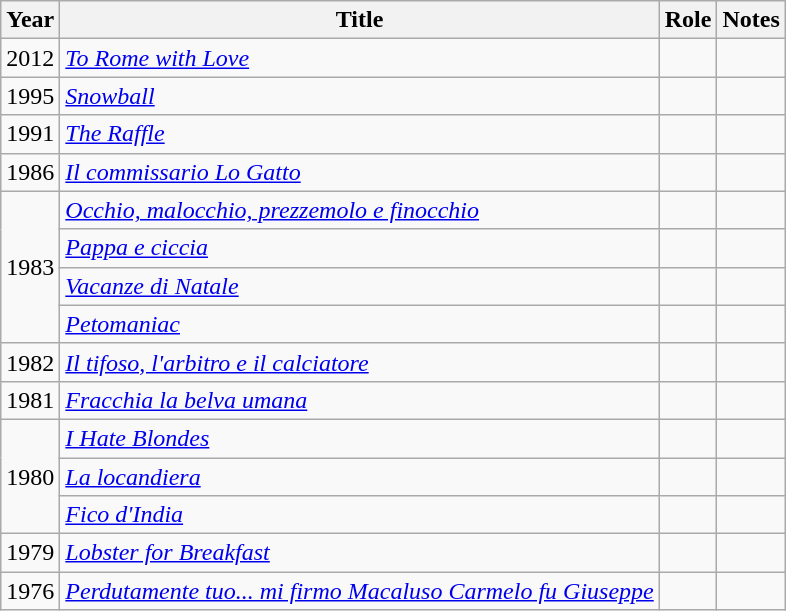<table class="wikitable sortable">
<tr>
<th>Year</th>
<th>Title</th>
<th>Role</th>
<th class="unsortable">Notes</th>
</tr>
<tr>
<td>2012</td>
<td><em><a href='#'>To Rome with Love</a></em></td>
<td></td>
<td></td>
</tr>
<tr>
<td>1995</td>
<td><em><a href='#'>Snowball</a></em></td>
<td></td>
<td></td>
</tr>
<tr>
<td>1991</td>
<td><em><a href='#'>The Raffle</a></em></td>
<td></td>
<td></td>
</tr>
<tr>
<td>1986</td>
<td><em><a href='#'>Il commissario Lo Gatto</a></em></td>
<td></td>
<td></td>
</tr>
<tr>
<td rowspan=4>1983</td>
<td><em><a href='#'>Occhio, malocchio, prezzemolo e finocchio</a></em></td>
<td></td>
<td></td>
</tr>
<tr>
<td><em><a href='#'>Pappa e ciccia</a></em></td>
<td></td>
<td></td>
</tr>
<tr>
<td><em><a href='#'>Vacanze di Natale</a></em></td>
<td></td>
<td></td>
</tr>
<tr>
<td><em><a href='#'>Petomaniac</a></em></td>
<td></td>
<td></td>
</tr>
<tr>
<td>1982</td>
<td><em><a href='#'>Il tifoso, l'arbitro e il calciatore</a></em></td>
<td></td>
<td></td>
</tr>
<tr>
<td>1981</td>
<td><em><a href='#'>Fracchia la belva umana</a></em></td>
<td></td>
<td></td>
</tr>
<tr>
<td rowspan=3>1980</td>
<td><em><a href='#'>I Hate Blondes</a></em></td>
<td></td>
<td></td>
</tr>
<tr>
<td><em><a href='#'>La locandiera</a></em></td>
<td></td>
<td></td>
</tr>
<tr>
<td><em><a href='#'>Fico d'India</a></em></td>
<td></td>
<td></td>
</tr>
<tr>
<td>1979</td>
<td><em><a href='#'>Lobster for Breakfast</a></em></td>
<td></td>
<td></td>
</tr>
<tr>
<td>1976</td>
<td><em><a href='#'>Perdutamente tuo... mi firmo Macaluso Carmelo fu Giuseppe</a></em></td>
<td></td>
<td></td>
</tr>
</table>
